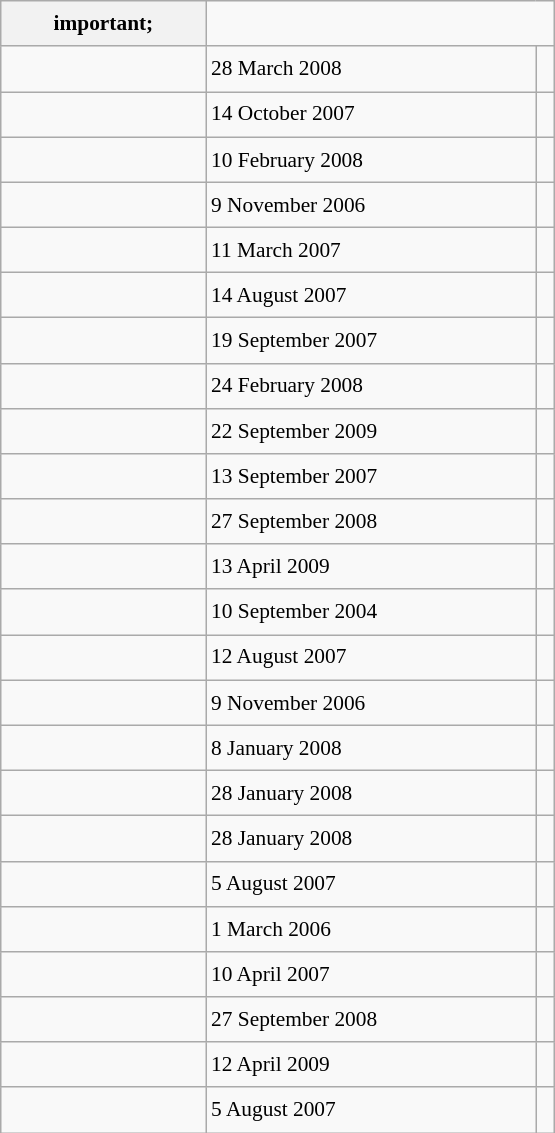<table class="wikitable" style="font-size: 89%; float: left; width: 26em; margin-right: 1em; line-height: 1.65em">
<tr>
<th>important;</th>
</tr>
<tr>
<td></td>
<td>28 March 2008</td>
<td></td>
</tr>
<tr>
<td></td>
<td>14 October 2007</td>
<td></td>
</tr>
<tr>
<td></td>
<td>10 February 2008</td>
<td></td>
</tr>
<tr>
<td></td>
<td>9 November 2006</td>
<td></td>
</tr>
<tr>
<td></td>
<td>11 March 2007</td>
<td></td>
</tr>
<tr>
<td></td>
<td>14 August 2007</td>
<td></td>
</tr>
<tr>
<td></td>
<td>19 September 2007</td>
<td></td>
</tr>
<tr>
<td></td>
<td>24 February 2008</td>
<td></td>
</tr>
<tr>
<td></td>
<td>22 September 2009</td>
<td></td>
</tr>
<tr>
<td></td>
<td>13 September 2007</td>
<td></td>
</tr>
<tr>
<td></td>
<td>27 September 2008</td>
<td></td>
</tr>
<tr>
<td></td>
<td>13 April 2009</td>
<td></td>
</tr>
<tr>
<td></td>
<td>10 September 2004</td>
<td></td>
</tr>
<tr>
<td></td>
<td>12 August 2007</td>
<td></td>
</tr>
<tr>
<td></td>
<td>9 November 2006</td>
<td></td>
</tr>
<tr>
<td></td>
<td>8 January 2008</td>
<td></td>
</tr>
<tr>
<td></td>
<td>28 January 2008</td>
<td></td>
</tr>
<tr>
<td></td>
<td>28 January 2008</td>
<td></td>
</tr>
<tr>
<td></td>
<td>5 August 2007</td>
<td></td>
</tr>
<tr>
<td></td>
<td>1 March 2006</td>
<td></td>
</tr>
<tr>
<td></td>
<td>10 April 2007</td>
<td></td>
</tr>
<tr>
<td></td>
<td>27 September 2008</td>
<td></td>
</tr>
<tr>
<td></td>
<td>12 April 2009</td>
<td></td>
</tr>
<tr>
<td></td>
<td>5 August 2007</td>
<td></td>
</tr>
</table>
